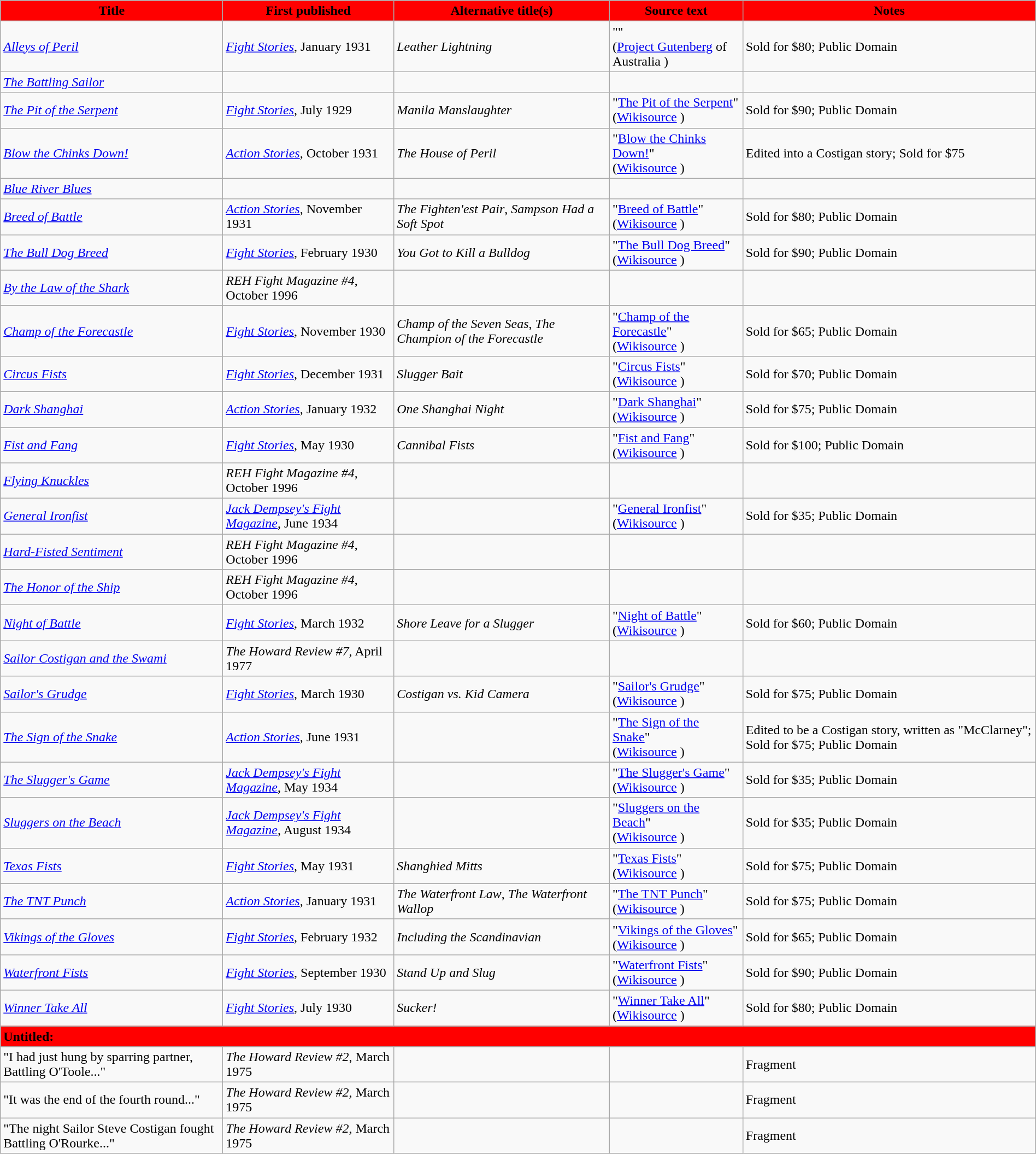<table class="wikitable" width="100%">
<tr>
<th style="background:red;">Title</th>
<th style="background:red;">First published</th>
<th style="background:red;">Alternative title(s)</th>
<th style="background:red;">Source text</th>
<th style="background:red;">Notes</th>
</tr>
<tr>
<td><em><a href='#'>Alleys of Peril</a></em></td>
<td><em><a href='#'>Fight Stories</a></em>, January 1931</td>
<td><em>Leather Lightning</em></td>
<td>"" <br>(<a href='#'>Project Gutenberg</a> of Australia )</td>
<td>Sold for $80; Public Domain</td>
</tr>
<tr>
<td><em><a href='#'>The Battling Sailor</a></em></td>
<td></td>
<td></td>
<td></td>
<td></td>
</tr>
<tr>
<td><em><a href='#'>The Pit of the Serpent</a></em></td>
<td><em><a href='#'>Fight Stories</a></em>, July 1929</td>
<td><em>Manila Manslaughter</em></td>
<td>"<a href='#'>The Pit of the Serpent</a>" <br>(<a href='#'>Wikisource</a> )</td>
<td>Sold for $90; Public Domain</td>
</tr>
<tr>
<td><em><a href='#'>Blow the Chinks Down!</a></em></td>
<td><em><a href='#'>Action Stories</a></em>, October 1931</td>
<td><em>The House of Peril</em></td>
<td>"<a href='#'>Blow the Chinks Down!</a>" <br>(<a href='#'>Wikisource</a> )</td>
<td>Edited into a Costigan story; Sold for $75</td>
</tr>
<tr>
<td><em><a href='#'>Blue River Blues</a></em></td>
<td></td>
<td></td>
<td></td>
<td></td>
</tr>
<tr>
<td><em><a href='#'>Breed of Battle</a></em></td>
<td><em><a href='#'>Action Stories</a></em>, November 1931</td>
<td><em>The Fighten'est Pair</em>, <em>Sampson Had a Soft Spot</em></td>
<td>"<a href='#'>Breed of Battle</a>" <br>(<a href='#'>Wikisource</a> )</td>
<td>Sold for $80; Public Domain</td>
</tr>
<tr>
<td><em><a href='#'>The Bull Dog Breed</a></em></td>
<td><em><a href='#'>Fight Stories</a></em>, February 1930</td>
<td><em>You Got to Kill a Bulldog</em></td>
<td>"<a href='#'>The Bull Dog Breed</a>" <br>(<a href='#'>Wikisource</a> )</td>
<td>Sold for $90; Public Domain</td>
</tr>
<tr>
<td><em><a href='#'>By the Law of the Shark</a></em></td>
<td><em>REH Fight Magazine #4</em>, October 1996</td>
<td></td>
<td></td>
<td></td>
</tr>
<tr>
<td><em><a href='#'>Champ of the Forecastle</a></em></td>
<td><em><a href='#'>Fight Stories</a></em>, November 1930</td>
<td><em>Champ of the Seven Seas</em>, <em>The Champion of the Forecastle</em></td>
<td>"<a href='#'>Champ of the Forecastle</a>" <br>(<a href='#'>Wikisource</a> )</td>
<td>Sold for $65; Public Domain</td>
</tr>
<tr>
<td><em><a href='#'>Circus Fists</a></em></td>
<td><em><a href='#'>Fight Stories</a></em>, December 1931</td>
<td><em>Slugger Bait</em></td>
<td>"<a href='#'>Circus Fists</a>" <br>(<a href='#'>Wikisource</a> )</td>
<td>Sold for $70; Public Domain</td>
</tr>
<tr>
<td><em><a href='#'>Dark Shanghai</a></em></td>
<td><em><a href='#'>Action Stories</a></em>, January 1932</td>
<td><em>One Shanghai Night</em></td>
<td>"<a href='#'>Dark Shanghai</a>" <br>(<a href='#'>Wikisource</a> )</td>
<td>Sold for $75; Public Domain</td>
</tr>
<tr>
<td><em><a href='#'>Fist and Fang</a></em></td>
<td><em><a href='#'>Fight Stories</a></em>, May 1930</td>
<td><em>Cannibal Fists</em></td>
<td>"<a href='#'>Fist and Fang</a>" <br>(<a href='#'>Wikisource</a> )</td>
<td>Sold for $100; Public Domain</td>
</tr>
<tr>
<td><em><a href='#'>Flying Knuckles</a></em></td>
<td><em>REH Fight Magazine #4</em>, October 1996</td>
<td></td>
<td></td>
<td></td>
</tr>
<tr>
<td><em><a href='#'>General Ironfist</a></em></td>
<td><em><a href='#'>Jack Dempsey's Fight Magazine</a></em>, June 1934</td>
<td></td>
<td>"<a href='#'>General Ironfist</a>" <br>(<a href='#'>Wikisource</a> )</td>
<td>Sold for $35; Public Domain</td>
</tr>
<tr>
<td><em><a href='#'>Hard-Fisted Sentiment</a></em></td>
<td><em>REH Fight Magazine #4</em>, October 1996</td>
<td></td>
<td></td>
<td></td>
</tr>
<tr>
<td><em><a href='#'>The Honor of the Ship</a></em></td>
<td><em>REH Fight Magazine #4</em>, October 1996</td>
<td></td>
<td></td>
<td></td>
</tr>
<tr>
<td><em><a href='#'>Night of Battle</a></em></td>
<td><em><a href='#'>Fight Stories</a></em>, March 1932</td>
<td><em>Shore Leave for a Slugger</em></td>
<td>"<a href='#'>Night of Battle</a>" <br>(<a href='#'>Wikisource</a> )</td>
<td>Sold for $60; Public Domain</td>
</tr>
<tr>
<td><em><a href='#'>Sailor Costigan and the Swami</a></em></td>
<td><em>The Howard Review #7</em>, April 1977</td>
<td></td>
<td></td>
<td></td>
</tr>
<tr>
<td><em><a href='#'>Sailor's Grudge</a></em></td>
<td><em><a href='#'>Fight Stories</a></em>, March 1930</td>
<td><em>Costigan vs. Kid Camera</em></td>
<td>"<a href='#'>Sailor's Grudge</a>" <br>(<a href='#'>Wikisource</a> )</td>
<td>Sold for $75; Public Domain</td>
</tr>
<tr>
<td><em><a href='#'>The Sign of the Snake</a></em></td>
<td><em><a href='#'>Action Stories</a></em>, June 1931</td>
<td></td>
<td>"<a href='#'>The Sign of the Snake</a>" <br>(<a href='#'>Wikisource</a> )</td>
<td>Edited to be a Costigan story, written as "McClarney"; Sold for $75; Public Domain</td>
</tr>
<tr>
<td><em><a href='#'>The Slugger's Game</a></em></td>
<td><em><a href='#'>Jack Dempsey's Fight Magazine</a></em>, May 1934</td>
<td></td>
<td>"<a href='#'>The Slugger's Game</a>" <br>(<a href='#'>Wikisource</a> )</td>
<td>Sold for $35; Public Domain</td>
</tr>
<tr>
<td><em><a href='#'>Sluggers on the Beach</a></em></td>
<td><em><a href='#'>Jack Dempsey's Fight Magazine</a></em>, August 1934</td>
<td></td>
<td>"<a href='#'>Sluggers on the Beach</a>" <br>(<a href='#'>Wikisource</a> )</td>
<td>Sold for $35; Public Domain</td>
</tr>
<tr>
<td><em><a href='#'>Texas Fists</a></em></td>
<td><em><a href='#'>Fight Stories</a></em>, May 1931</td>
<td><em>Shanghied Mitts</em></td>
<td>"<a href='#'>Texas Fists</a>" <br>(<a href='#'>Wikisource</a> )</td>
<td>Sold for $75; Public Domain</td>
</tr>
<tr>
<td><em><a href='#'>The TNT Punch</a></em></td>
<td><em><a href='#'>Action Stories</a></em>, January 1931</td>
<td><em>The Waterfront Law</em>, <em>The Waterfront Wallop</em></td>
<td>"<a href='#'>The TNT Punch</a>" <br>(<a href='#'>Wikisource</a> )</td>
<td>Sold for $75; Public Domain</td>
</tr>
<tr>
<td><em><a href='#'>Vikings of the Gloves</a></em></td>
<td><em><a href='#'>Fight Stories</a></em>, February 1932</td>
<td><em>Including the Scandinavian</em></td>
<td>"<a href='#'>Vikings of the Gloves</a>" <br>(<a href='#'>Wikisource</a> )</td>
<td>Sold for $65; Public Domain</td>
</tr>
<tr>
<td><em><a href='#'>Waterfront Fists</a></em></td>
<td><em><a href='#'>Fight Stories</a></em>, September 1930</td>
<td><em>Stand Up and Slug</em></td>
<td>"<a href='#'>Waterfront Fists</a>" <br>(<a href='#'>Wikisource</a> )</td>
<td>Sold for $90; Public Domain</td>
</tr>
<tr>
<td><em><a href='#'>Winner Take All</a></em></td>
<td><em><a href='#'>Fight Stories</a></em>, July 1930</td>
<td><em>Sucker!</em></td>
<td>"<a href='#'>Winner Take All</a>" <br>(<a href='#'>Wikisource</a> )</td>
<td>Sold for $80; Public Domain</td>
</tr>
<tr>
<td colspan="5" style="background:red;"><strong>Untitled:</strong></td>
</tr>
<tr>
<td>"I had just hung by sparring partner, Battling O'Toole..."</td>
<td><em>The Howard Review #2</em>, March 1975</td>
<td></td>
<td></td>
<td>Fragment</td>
</tr>
<tr>
<td>"It was the end of the fourth round..."</td>
<td><em>The Howard Review #2</em>, March 1975</td>
<td></td>
<td></td>
<td>Fragment</td>
</tr>
<tr>
<td>"The night Sailor Steve Costigan fought Battling O'Rourke..."</td>
<td><em>The Howard Review #2</em>, March 1975</td>
<td></td>
<td></td>
<td>Fragment</td>
</tr>
</table>
